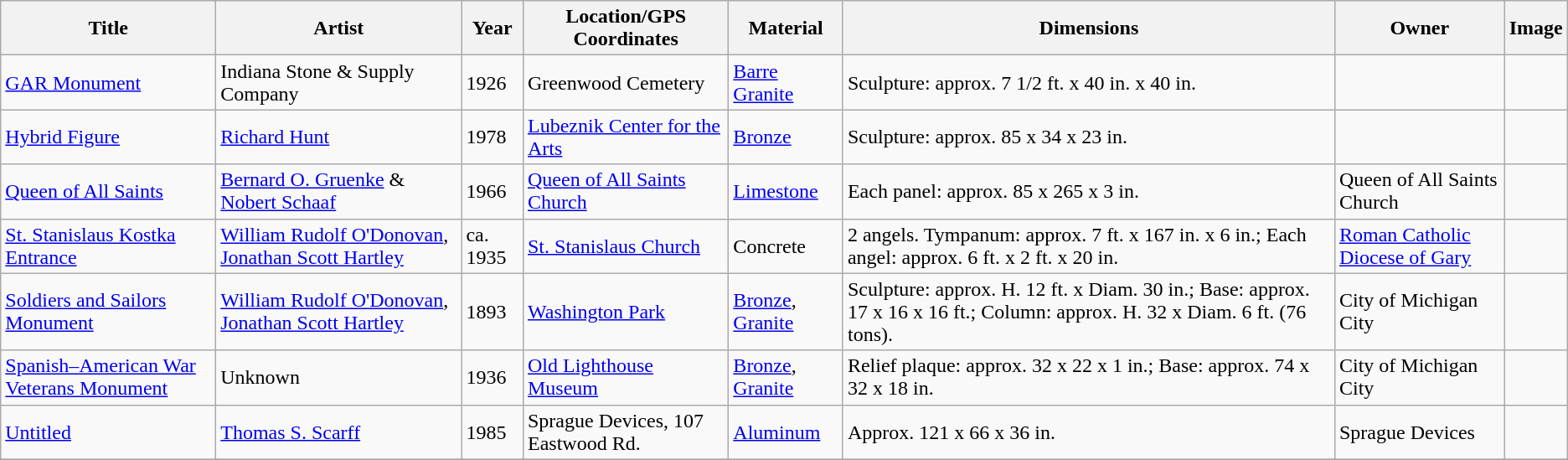<table class="wikitable sortable">
<tr>
<th>Title</th>
<th>Artist</th>
<th>Year</th>
<th>Location/GPS Coordinates</th>
<th>Material</th>
<th>Dimensions</th>
<th>Owner</th>
<th>Image</th>
</tr>
<tr>
<td><a href='#'>GAR Monument</a></td>
<td>Indiana Stone & Supply Company</td>
<td>1926</td>
<td>Greenwood Cemetery</td>
<td><a href='#'>Barre Granite</a></td>
<td>Sculpture: approx. 7 1/2 ft. x 40 in. x 40 in.</td>
<td></td>
<td></td>
</tr>
<tr>
<td><a href='#'>Hybrid Figure</a></td>
<td><a href='#'>Richard Hunt</a></td>
<td>1978</td>
<td><a href='#'>Lubeznik Center for the Arts</a></td>
<td><a href='#'>Bronze</a></td>
<td>Sculpture: approx. 85 x 34 x 23 in.</td>
<td></td>
<td></td>
</tr>
<tr>
<td><a href='#'>Queen of All Saints</a></td>
<td><a href='#'>Bernard O. Gruenke</a> & <a href='#'>Nobert Schaaf</a></td>
<td>1966</td>
<td><a href='#'>Queen of All Saints Church</a></td>
<td><a href='#'>Limestone</a></td>
<td>Each panel: approx. 85 x 265 x 3 in.</td>
<td>Queen of All Saints Church</td>
<td></td>
</tr>
<tr>
<td><a href='#'>St. Stanislaus Kostka Entrance</a></td>
<td><a href='#'>William Rudolf O'Donovan</a>, <a href='#'>Jonathan Scott Hartley</a></td>
<td>ca. 1935</td>
<td><a href='#'>St. Stanislaus Church</a></td>
<td>Concrete</td>
<td>2 angels. Tympanum: approx. 7 ft. x 167 in. x 6 in.; Each angel: approx. 6 ft. x 2 ft. x 20 in.</td>
<td><a href='#'>Roman Catholic Diocese of Gary</a></td>
<td></td>
</tr>
<tr>
<td><a href='#'>Soldiers and Sailors Monument</a></td>
<td><a href='#'>William Rudolf O'Donovan</a>, <a href='#'>Jonathan Scott Hartley</a></td>
<td>1893</td>
<td><a href='#'>Washington Park</a></td>
<td><a href='#'>Bronze</a>, <a href='#'>Granite</a></td>
<td>Sculpture: approx. H. 12 ft. x Diam. 30 in.; Base: approx. 17 x 16 x 16 ft.; Column: approx. H. 32 x Diam. 6 ft. (76 tons).</td>
<td>City of Michigan City</td>
<td></td>
</tr>
<tr>
<td><a href='#'>Spanish–American War Veterans Monument</a></td>
<td>Unknown</td>
<td>1936</td>
<td><a href='#'>Old Lighthouse Museum</a></td>
<td><a href='#'>Bronze</a>, <a href='#'>Granite</a></td>
<td>Relief plaque: approx. 32 x 22 x 1 in.; Base: approx. 74 x 32 x 18 in.</td>
<td>City of Michigan City</td>
<td></td>
</tr>
<tr>
<td><a href='#'>Untitled</a></td>
<td><a href='#'>Thomas S. Scarff</a></td>
<td>1985</td>
<td>Sprague Devices, 107 Eastwood Rd.</td>
<td><a href='#'>Aluminum</a></td>
<td>Approx. 121 x 66 x 36 in.</td>
<td>Sprague Devices</td>
<td></td>
</tr>
<tr>
</tr>
</table>
